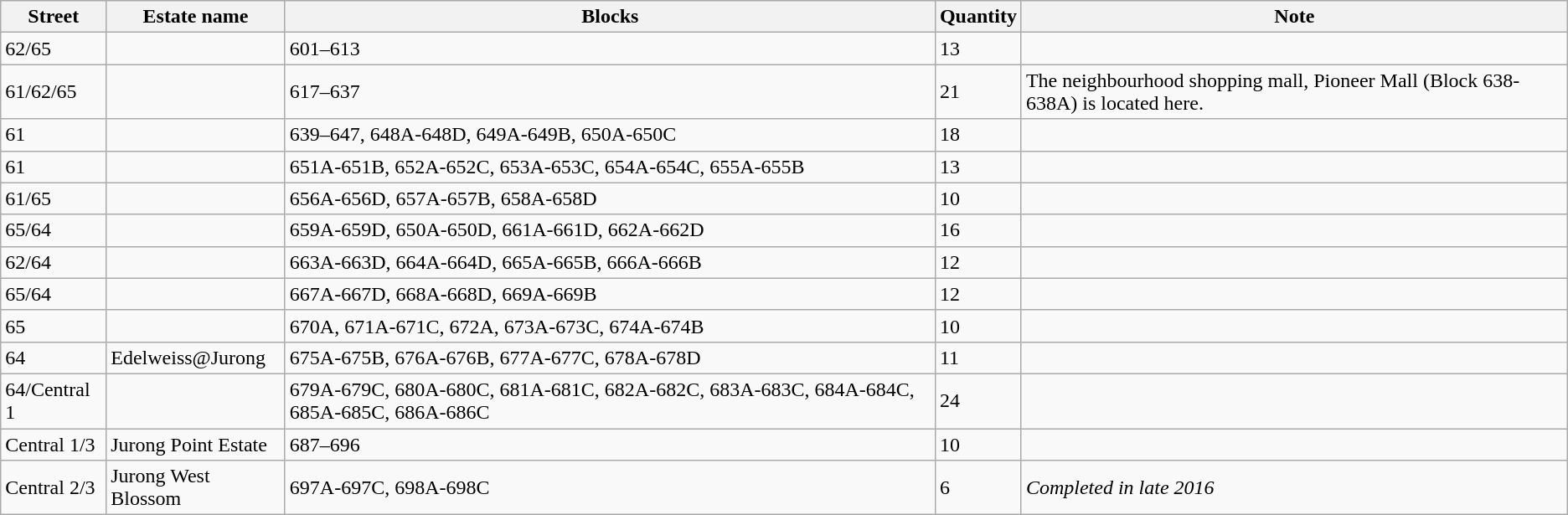<table class="wikitable sortable">
<tr>
<th>Street</th>
<th>Estate name</th>
<th>Blocks</th>
<th>Quantity</th>
<th>Note</th>
</tr>
<tr>
<td>62/65</td>
<td></td>
<td>601–613</td>
<td>13</td>
<td></td>
</tr>
<tr>
<td>61/62/65</td>
<td></td>
<td>617–637</td>
<td>21</td>
<td>The neighbourhood shopping mall, Pioneer Mall (Block 638-638A) is located here.</td>
</tr>
<tr>
<td>61</td>
<td></td>
<td>639–647, 648A-648D, 649A-649B, 650A-650C</td>
<td>18</td>
<td></td>
</tr>
<tr>
<td>61</td>
<td></td>
<td>651A-651B, 652A-652C, 653A-653C, 654A-654C, 655A-655B</td>
<td>13</td>
<td></td>
</tr>
<tr>
<td>61/65</td>
<td></td>
<td>656A-656D, 657A-657B, 658A-658D</td>
<td>10</td>
<td></td>
</tr>
<tr>
<td>65/64</td>
<td></td>
<td>659A-659D, 650A-650D, 661A-661D, 662A-662D</td>
<td>16</td>
<td></td>
</tr>
<tr>
<td>62/64</td>
<td></td>
<td>663A-663D, 664A-664D, 665A-665B, 666A-666B</td>
<td>12</td>
<td></td>
</tr>
<tr>
<td>65/64</td>
<td></td>
<td>667A-667D, 668A-668D, 669A-669B</td>
<td>12</td>
<td></td>
</tr>
<tr>
<td>65</td>
<td></td>
<td>670A, 671A-671C, 672A, 673A-673C, 674A-674B</td>
<td>10</td>
<td></td>
</tr>
<tr>
<td>64</td>
<td>Edelweiss@Jurong</td>
<td>675A-675B, 676A-676B, 677A-677C, 678A-678D</td>
<td>11</td>
<td></td>
</tr>
<tr>
<td>64/Central 1</td>
<td></td>
<td>679A-679C, 680A-680C, 681A-681C, 682A-682C, 683A-683C, 684A-684C, 685A-685C, 686A-686C</td>
<td>24</td>
<td></td>
</tr>
<tr>
<td>Central 1/3</td>
<td>Jurong Point Estate</td>
<td>687–696</td>
<td>10</td>
<td></td>
</tr>
<tr>
<td>Central 2/3</td>
<td>Jurong West Blossom</td>
<td>697A-697C, 698A-698C</td>
<td>6</td>
<td><em>Completed in late 2016</em></td>
</tr>
</table>
